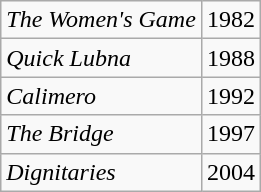<table class="wikitable">
<tr>
<td><em>The Women's Game</em></td>
<td>1982</td>
</tr>
<tr>
<td><em>Quick Lubna</em></td>
<td>1988</td>
</tr>
<tr>
<td><em>Calimero</em></td>
<td>1992</td>
</tr>
<tr>
<td><em>The Bridge</em></td>
<td>1997</td>
</tr>
<tr>
<td><em>Dignitaries</em></td>
<td>2004</td>
</tr>
</table>
